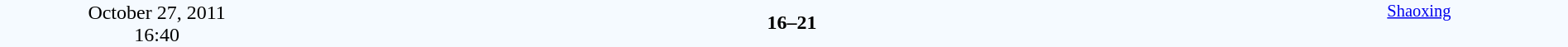<table style="width: 100%; background:#F5FAFF;" cellspacing="0">
<tr>
<td align=center rowspan=3 width=20%>October 27, 2011<br>16:40</td>
</tr>
<tr>
<td width=24% align=right></td>
<td align=center width=13%><strong>16–21</strong></td>
<td width=24%><strong></strong></td>
<td style=font-size:85% rowspan=3 valign=top align=center><a href='#'>Shaoxing</a></td>
</tr>
<tr style=font-size:85%>
<td align=right></td>
<td align=center></td>
<td></td>
</tr>
</table>
